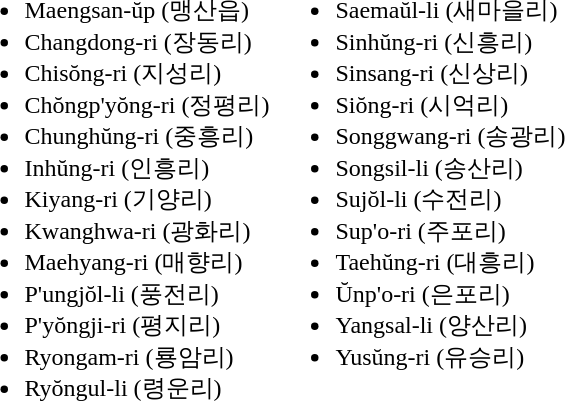<table>
<tr>
<td valign="top"><br><ul><li>Maengsan-ŭp (맹산읍)</li><li>Changdong-ri (장동리)</li><li>Chisŏng-ri (지성리)</li><li>Chŏngp'yŏng-ri (정평리)</li><li>Chunghŭng-ri (중흥리)</li><li>Inhŭng-ri (인흥리)</li><li>Kiyang-ri (기양리)</li><li>Kwanghwa-ri (광화리)</li><li>Maehyang-ri (매향리)</li><li>P'ungjŏl-li (풍전리)</li><li>P'yŏngji-ri (평지리)</li><li>Ryongam-ri (룡암리)</li><li>Ryŏngul-li (령운리)</li></ul></td>
<td valign="top"><br><ul><li>Saemaŭl-li (새마을리)</li><li>Sinhŭng-ri (신흥리)</li><li>Sinsang-ri (신상리)</li><li>Siŏng-ri (시억리)</li><li>Songgwang-ri (송광리)</li><li>Songsil-li (송산리)</li><li>Sujŏl-li (수전리)</li><li>Sup'o-ri (주포리)</li><li>Taehŭng-ri (대흥리)</li><li>Ŭnp'o-ri (은포리)</li><li>Yangsal-li (양산리)</li><li>Yusŭng-ri (유승리)</li></ul></td>
</tr>
</table>
